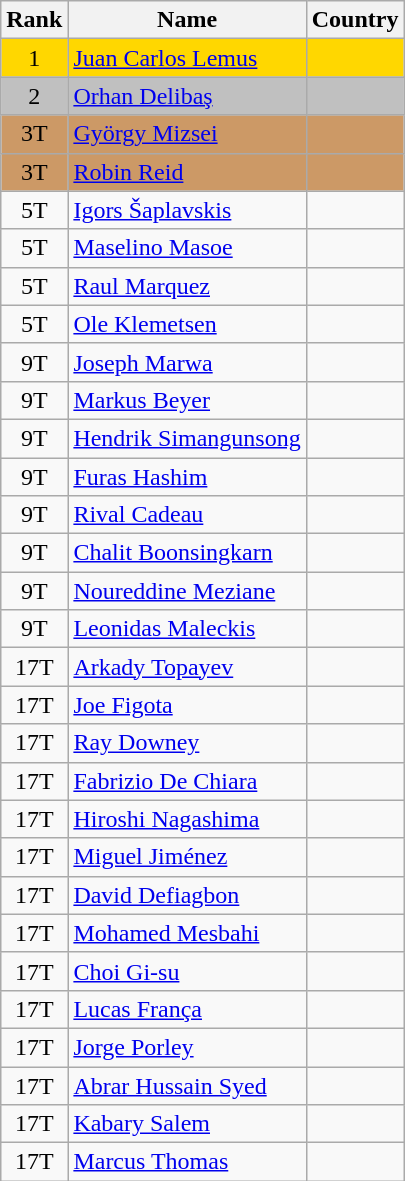<table class="wikitable sortable" style="text-align:center">
<tr>
<th>Rank</th>
<th>Name</th>
<th>Country</th>
</tr>
<tr bgcolor=gold>
<td>1</td>
<td align="left"><a href='#'>Juan Carlos Lemus</a></td>
<td align="left"></td>
</tr>
<tr bgcolor=silver>
<td>2</td>
<td align="left"><a href='#'>Orhan Delibaş</a></td>
<td align="left"></td>
</tr>
<tr bgcolor=#CC9966>
<td>3T</td>
<td align="left"><a href='#'>György Mizsei</a></td>
<td align="left"></td>
</tr>
<tr bgcolor=#CC9966>
<td>3T</td>
<td align="left"><a href='#'>Robin Reid</a></td>
<td align="left"></td>
</tr>
<tr>
<td>5T</td>
<td align="left"><a href='#'>Igors Šaplavskis</a></td>
<td align="left"></td>
</tr>
<tr>
<td>5T</td>
<td align="left"><a href='#'>Maselino Masoe</a></td>
<td align="left"></td>
</tr>
<tr>
<td>5T</td>
<td align="left"><a href='#'>Raul Marquez</a></td>
<td align="left"></td>
</tr>
<tr>
<td>5T</td>
<td align="left"><a href='#'>Ole Klemetsen</a></td>
<td align="left"></td>
</tr>
<tr>
<td>9T</td>
<td align="left"><a href='#'>Joseph Marwa</a></td>
<td align="left"></td>
</tr>
<tr>
<td>9T</td>
<td align="left"><a href='#'>Markus Beyer</a></td>
<td align="left"></td>
</tr>
<tr>
<td>9T</td>
<td align="left"><a href='#'>Hendrik Simangunsong</a></td>
<td align="left"></td>
</tr>
<tr>
<td>9T</td>
<td align="left"><a href='#'>Furas Hashim</a></td>
<td align="left"></td>
</tr>
<tr>
<td>9T</td>
<td align="left"><a href='#'>Rival Cadeau</a></td>
<td align="left"></td>
</tr>
<tr>
<td>9T</td>
<td align="left"><a href='#'>Chalit Boonsingkarn</a></td>
<td align="left"></td>
</tr>
<tr>
<td>9T</td>
<td align="left"><a href='#'>Noureddine Meziane</a></td>
<td align="left"></td>
</tr>
<tr>
<td>9T</td>
<td align="left"><a href='#'>Leonidas Maleckis</a></td>
<td align="left"></td>
</tr>
<tr>
<td>17T</td>
<td align="left"><a href='#'>Arkady Topayev</a></td>
<td align="left"></td>
</tr>
<tr>
<td>17T</td>
<td align="left"><a href='#'>Joe Figota</a></td>
<td align="left"></td>
</tr>
<tr>
<td>17T</td>
<td align="left"><a href='#'>Ray Downey</a></td>
<td align="left"></td>
</tr>
<tr>
<td>17T</td>
<td align="left"><a href='#'>Fabrizio De Chiara</a></td>
<td align="left"></td>
</tr>
<tr>
<td>17T</td>
<td align="left"><a href='#'>Hiroshi Nagashima</a></td>
<td align="left"></td>
</tr>
<tr>
<td>17T</td>
<td align="left"><a href='#'>Miguel Jiménez</a></td>
<td align="left"></td>
</tr>
<tr>
<td>17T</td>
<td align="left"><a href='#'>David Defiagbon</a></td>
<td align="left"></td>
</tr>
<tr>
<td>17T</td>
<td align="left"><a href='#'>Mohamed Mesbahi</a></td>
<td align="left"></td>
</tr>
<tr>
<td>17T</td>
<td align="left"><a href='#'>Choi Gi-su</a></td>
<td align="left"></td>
</tr>
<tr>
<td>17T</td>
<td align="left"><a href='#'>Lucas França</a></td>
<td align="left"></td>
</tr>
<tr>
<td>17T</td>
<td align="left"><a href='#'>Jorge Porley</a></td>
<td align="left"></td>
</tr>
<tr>
<td>17T</td>
<td align="left"><a href='#'>Abrar Hussain Syed</a></td>
<td align="left"></td>
</tr>
<tr>
<td>17T</td>
<td align="left"><a href='#'>Kabary Salem</a></td>
<td align="left"></td>
</tr>
<tr>
<td>17T</td>
<td align="left"><a href='#'>Marcus Thomas</a></td>
<td align="left"></td>
</tr>
</table>
